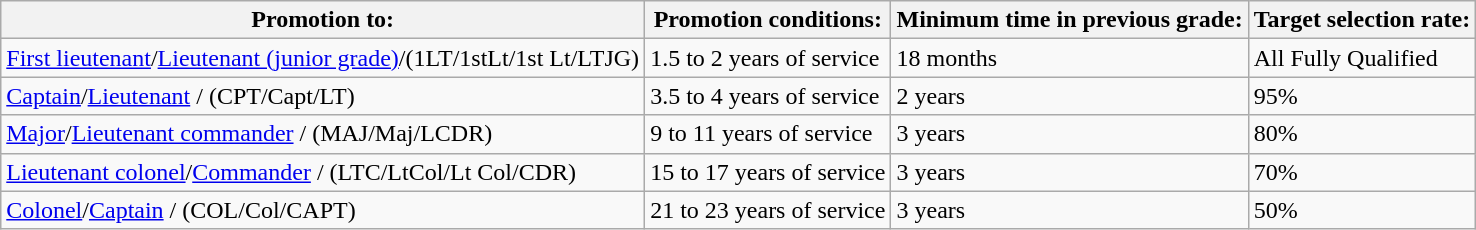<table class="wikitable">
<tr>
<th>Promotion to:</th>
<th>Promotion conditions:</th>
<th>Minimum time in previous grade:</th>
<th>Target selection rate:</th>
</tr>
<tr>
<td><a href='#'>First lieutenant</a>/<a href='#'>Lieutenant (junior grade)</a>/(1LT/1stLt/1st Lt/LTJG)</td>
<td>1.5 to 2 years of service</td>
<td>18 months</td>
<td>All Fully Qualified</td>
</tr>
<tr>
<td><a href='#'>Captain</a>/<a href='#'>Lieutenant</a> / (CPT/Capt/LT)</td>
<td>3.5 to 4 years of service</td>
<td>2 years</td>
<td>95%</td>
</tr>
<tr>
<td><a href='#'>Major</a>/<a href='#'>Lieutenant commander</a> / (MAJ/Maj/LCDR)</td>
<td>9 to 11 years of service</td>
<td>3 years</td>
<td>80%</td>
</tr>
<tr>
<td><a href='#'>Lieutenant colonel</a>/<a href='#'>Commander</a> / (LTC/LtCol/Lt Col/CDR)</td>
<td>15 to 17 years of service</td>
<td>3 years</td>
<td>70%</td>
</tr>
<tr>
<td><a href='#'>Colonel</a>/<a href='#'>Captain</a> / (COL/Col/CAPT)</td>
<td>21 to 23 years of service</td>
<td>3 years</td>
<td>50%</td>
</tr>
</table>
